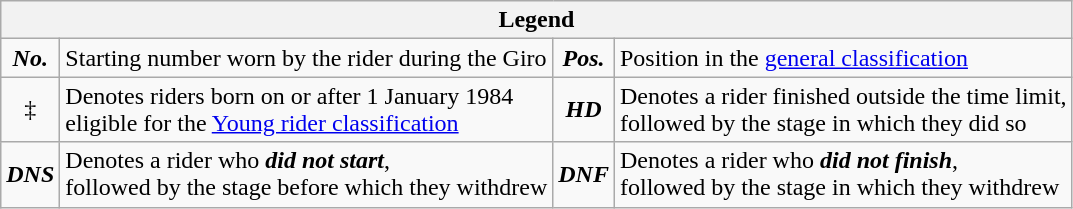<table class="wikitable">
<tr>
<th colspan=4>Legend</th>
</tr>
<tr>
<td align=center><strong><em>No.</em></strong></td>
<td>Starting number worn by the rider during the Giro</td>
<td align=center><strong><em>Pos.</em></strong></td>
<td>Position in the <a href='#'>general classification</a></td>
</tr>
<tr>
<td align=center>‡</td>
<td>Denotes riders born on or after 1 January 1984<br>eligible for the <a href='#'>Young rider classification</a></td>
<td align=center><strong><em>HD</em></strong></td>
<td>Denotes a rider finished outside the time limit,<br>followed by the stage in which they did so</td>
</tr>
<tr>
<td align=center><strong><em>DNS</em></strong></td>
<td>Denotes a rider who <strong><em>did not start</em></strong>,<br>followed by the stage before which they withdrew</td>
<td align=center><strong><em>DNF</em></strong></td>
<td>Denotes a rider who <strong><em>did not finish</em></strong>,<br>followed by the stage in which they withdrew</td>
</tr>
</table>
